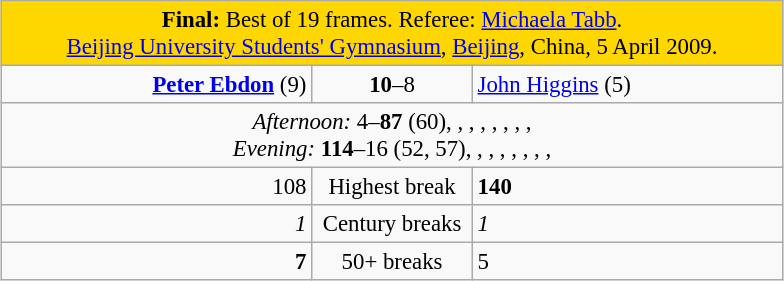<table class="wikitable" style="font-size: 95%; margin: 1em auto 1em auto;">
<tr>
<td colspan="3" align="center" bgcolor="#ffd700"><strong>Final:</strong> Best of 19 frames. Referee: <a href='#'>Michaela Tabb</a>.<br><a href='#'>Beijing University Students' Gymnasium</a>, <a href='#'>Beijing</a>, China, 5 April 2009.</td>
</tr>
<tr>
<td width="200" align="right"><strong><a href='#'>Peter Ebdon</a></strong> (9)<br></td>
<td width="100" align="center"><strong>10</strong>–8</td>
<td width="200"><a href='#'>John Higgins</a> (5)<br></td>
</tr>
<tr>
<td colspan="3" align="center" style="font-size: 100%"><em>Afternoon:</em> 4–<strong>87</strong> (60), , , , , , , ,  <br><em>Evening:</em> <strong>114</strong>–16 (52, 57), , , , , , , , </td>
</tr>
<tr>
<td align="right">108</td>
<td align="center">Highest break</td>
<td><strong>140</strong></td>
</tr>
<tr>
<td align="right"><em>1</em></td>
<td align="center">Century breaks</td>
<td><em>1</em></td>
</tr>
<tr>
<td align="right"><strong>7</strong></td>
<td align="center">50+ breaks</td>
<td>5</td>
</tr>
</table>
